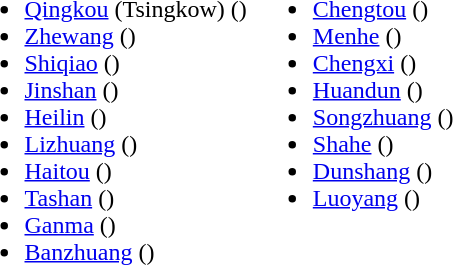<table>
<tr>
<td valign="top"><br><ul><li><a href='#'>Qingkou</a> (Tsingkow) ()</li><li><a href='#'>Zhewang</a> ()</li><li><a href='#'>Shiqiao</a> ()</li><li><a href='#'>Jinshan</a> ()</li><li><a href='#'>Heilin</a> ()</li><li><a href='#'>Lizhuang</a> ()</li><li><a href='#'>Haitou</a> ()</li><li><a href='#'>Tashan</a> ()</li><li><a href='#'>Ganma</a> ()</li><li><a href='#'>Banzhuang</a> ()</li></ul></td>
<td valign="top"><br><ul><li><a href='#'>Chengtou</a> ()</li><li><a href='#'>Menhe</a> ()</li><li><a href='#'>Chengxi</a> ()</li><li><a href='#'>Huandun</a> ()</li><li><a href='#'>Songzhuang</a> ()</li><li><a href='#'>Shahe</a> ()</li><li><a href='#'>Dunshang</a> ()</li><li><a href='#'>Luoyang</a> ()</li></ul></td>
</tr>
</table>
